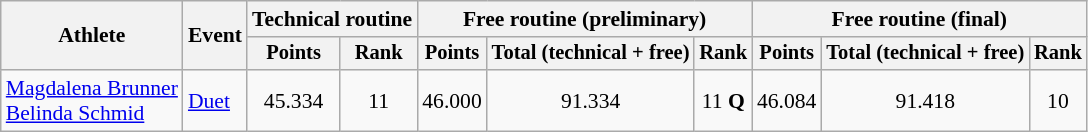<table class="wikitable" style="font-size:90%">
<tr>
<th rowspan="2">Athlete</th>
<th rowspan="2">Event</th>
<th colspan=2>Technical routine</th>
<th colspan=3>Free routine (preliminary)</th>
<th colspan=3>Free routine (final)</th>
</tr>
<tr style="font-size:95%">
<th>Points</th>
<th>Rank</th>
<th>Points</th>
<th>Total (technical + free)</th>
<th>Rank</th>
<th>Points</th>
<th>Total (technical + free)</th>
<th>Rank</th>
</tr>
<tr align=center>
<td align=left><a href='#'>Magdalena Brunner</a><br><a href='#'>Belinda Schmid</a></td>
<td align=left><a href='#'>Duet</a></td>
<td>45.334</td>
<td>11</td>
<td>46.000</td>
<td>91.334</td>
<td>11 <strong>Q</strong></td>
<td>46.084</td>
<td>91.418</td>
<td>10</td>
</tr>
</table>
